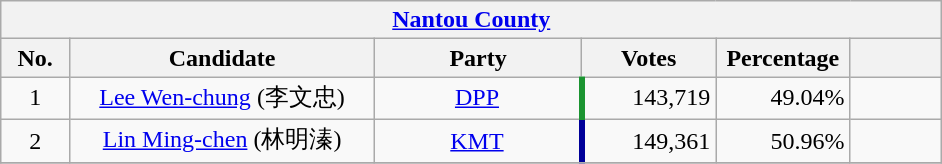<table class="wikitable collapsible" style="text-align:center">
<tr>
<th colspan="7" width=620px><a href='#'>Nantou County</a></th>
</tr>
<tr>
<th width=35>No.</th>
<th width=180>Candidate</th>
<th width=120>Party</th>
<th width=75>Votes</th>
<th width=75>Percentage</th>
<th width=49></th>
</tr>
<tr>
<td>1</td>
<td><a href='#'>Lee Wen-chung</a> (李文忠)</td>
<td><a href='#'>DPP</a></td>
<td style="border-left:4px solid #1B9431;" align="right">143,719</td>
<td align="right">49.04%</td>
<td align="center"></td>
</tr>
<tr>
<td>2</td>
<td><a href='#'>Lin Ming-chen</a> (林明溱)</td>
<td><a href='#'>KMT</a></td>
<td style="border-left:4px solid #000099;" align="right">149,361</td>
<td align="right">50.96%</td>
<td align="center"></td>
</tr>
<tr bgcolor=EEEEEE>
</tr>
</table>
